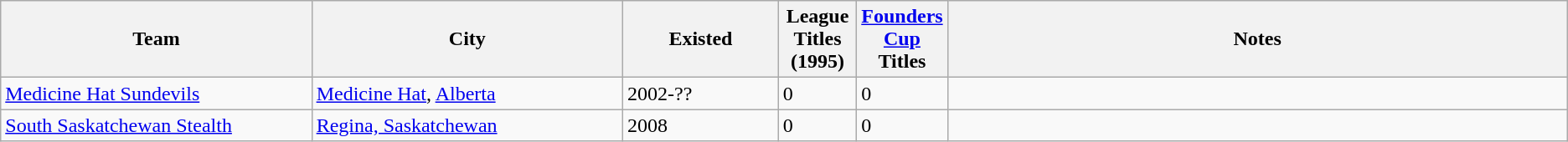<table class="wikitable sortable">
<tr>
<th bgcolor="#DDDDFF" width="20%">Team</th>
<th bgcolor="#DDDDFF" width="20%">City</th>
<th bgcolor="#DDDDFF" width="10%">Existed</th>
<th bgcolor="#DDDDFF" width="5%">League Titles (1995)</th>
<th bgcolor="#DDDDFF" width="5%"><a href='#'>Founders Cup</a> Titles</th>
<th bgcolor="#DDDDFF" width="40%" class="unsortable">Notes</th>
</tr>
<tr>
<td><a href='#'>Medicine Hat Sundevils</a></td>
<td><a href='#'>Medicine Hat</a>, <a href='#'>Alberta</a></td>
<td>2002-??</td>
<td>0</td>
<td>0</td>
<td></td>
</tr>
<tr>
<td><a href='#'>South Saskatchewan Stealth</a></td>
<td><a href='#'>Regina, Saskatchewan</a></td>
<td>2008</td>
<td>0</td>
<td>0</td>
<td></td>
</tr>
</table>
